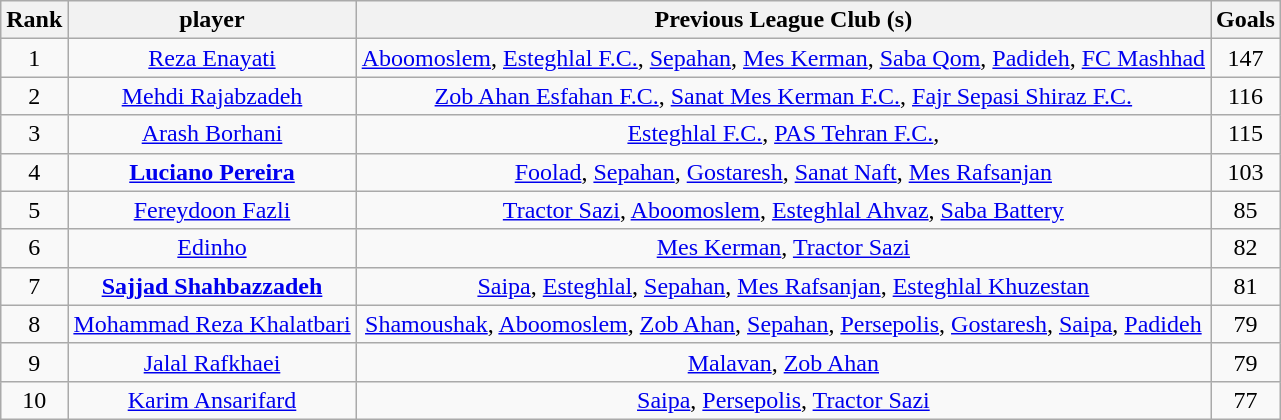<table class="wikitable"style=text-align:center>
<tr>
<th>Rank</th>
<th>player</th>
<th>Previous League Club (s)</th>
<th>Goals</th>
</tr>
<tr>
<td>1</td>
<td> <a href='#'>Reza Enayati</a></td>
<td><a href='#'>Aboomoslem</a>, <a href='#'>Esteghlal F.C.</a>, <a href='#'>Sepahan</a>, <a href='#'>Mes Kerman</a>, <a href='#'>Saba Qom</a>, <a href='#'>Padideh</a>, <a href='#'>FC Mashhad</a></td>
<td>147</td>
</tr>
<tr>
<td>2</td>
<td> <a href='#'>Mehdi Rajabzadeh</a></td>
<td><a href='#'>Zob Ahan Esfahan F.C.</a>, <a href='#'>Sanat Mes Kerman F.C.</a>, <a href='#'>Fajr Sepasi Shiraz F.C.</a></td>
<td>116</td>
</tr>
<tr>
<td>3</td>
<td> <a href='#'>Arash Borhani</a></td>
<td><a href='#'>Esteghlal F.C.</a>, <a href='#'>PAS Tehran F.C.</a>,</td>
<td>115</td>
</tr>
<tr>
<td>4</td>
<td><strong> <a href='#'>Luciano Pereira</a></strong></td>
<td><a href='#'>Foolad</a>, <a href='#'>Sepahan</a>, <a href='#'>Gostaresh</a>, <a href='#'>Sanat Naft</a>, <a href='#'>Mes Rafsanjan</a></td>
<td>103</td>
</tr>
<tr>
<td>5</td>
<td> <a href='#'>Fereydoon Fazli</a></td>
<td><a href='#'>Tractor Sazi</a>, <a href='#'>Aboomoslem</a>, <a href='#'>Esteghlal Ahvaz</a>, <a href='#'>Saba Battery</a></td>
<td>85</td>
</tr>
<tr>
<td>6</td>
<td> <a href='#'>Edinho</a></td>
<td><a href='#'>Mes Kerman</a>, <a href='#'>Tractor Sazi</a></td>
<td>82</td>
</tr>
<tr>
<td>7</td>
<td><strong> <a href='#'>Sajjad Shahbazzadeh</a></strong></td>
<td><a href='#'>Saipa</a>, <a href='#'>Esteghlal</a>, <a href='#'>Sepahan</a>, <a href='#'>Mes Rafsanjan</a>, <a href='#'>Esteghlal Khuzestan</a></td>
<td>81</td>
</tr>
<tr>
<td>8</td>
<td> <a href='#'>Mohammad Reza Khalatbari</a></td>
<td><a href='#'>Shamoushak</a>, <a href='#'>Aboomoslem</a>, <a href='#'>Zob Ahan</a>, <a href='#'>Sepahan</a>, <a href='#'>Persepolis</a>, <a href='#'>Gostaresh</a>, <a href='#'>Saipa</a>, <a href='#'>Padideh</a></td>
<td>79</td>
</tr>
<tr>
<td>9</td>
<td><strong></strong> <a href='#'>Jalal Rafkhaei</a></td>
<td><a href='#'>Malavan</a>, <a href='#'>Zob Ahan</a></td>
<td>79</td>
</tr>
<tr>
<td>10</td>
<td> <a href='#'>Karim Ansarifard</a></td>
<td><a href='#'>Saipa</a>, <a href='#'>Persepolis</a>, <a href='#'>Tractor Sazi</a></td>
<td>77</td>
</tr>
</table>
